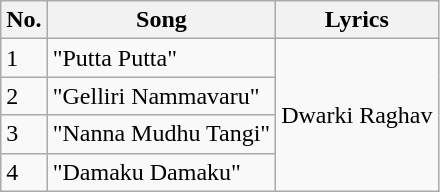<table class="wikitable">
<tr>
<th>No.</th>
<th>Song</th>
<th>Lyrics</th>
</tr>
<tr>
<td>1</td>
<td>"Putta Putta"</td>
<td rowspan="4">Dwarki Raghav</td>
</tr>
<tr>
<td>2</td>
<td>"Gelliri Nammavaru"</td>
</tr>
<tr>
<td>3</td>
<td>"Nanna Mudhu Tangi"</td>
</tr>
<tr>
<td>4</td>
<td>"Damaku Damaku"</td>
</tr>
</table>
